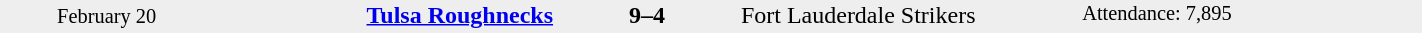<table style="width: 75%; background: #eeeeee;" cellspacing="0">
<tr>
<td style=font-size:85% align=center rowspan=3 width=15%>February 20</td>
<td width=24% align=right><strong><a href='#'>Tulsa Roughnecks</a></strong></td>
<td align=center width=13%><strong>9–4</strong></td>
<td width=24%>Fort Lauderdale Strikers</td>
<td style=font-size:85% rowspan=3 valign=top>Attendance: 7,895</td>
</tr>
<tr style=font-size:85%>
<td align=right valign=top></td>
<td valign=top></td>
<td align=left valign=top></td>
</tr>
</table>
